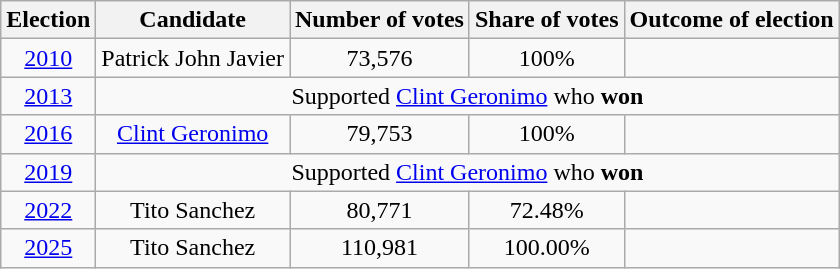<table class="wikitable" style="text-align:center;">
<tr>
<th>Election</th>
<th>Candidate</th>
<th>Number of votes</th>
<th>Share of votes</th>
<th>Outcome of election</th>
</tr>
<tr>
<td><a href='#'>2010</a></td>
<td>Patrick John Javier</td>
<td>73,576</td>
<td>100%</td>
<td></td>
</tr>
<tr>
<td><a href='#'>2013</a></td>
<td colspan="4">Supported <a href='#'>Clint Geronimo</a> who <strong>won</strong></td>
</tr>
<tr>
<td><a href='#'>2016</a></td>
<td><a href='#'>Clint Geronimo</a></td>
<td>79,753</td>
<td>100%</td>
<td></td>
</tr>
<tr>
<td><a href='#'>2019</a></td>
<td colspan="4">Supported <a href='#'>Clint Geronimo</a> who <strong>won</strong></td>
</tr>
<tr>
<td><a href='#'>2022</a></td>
<td>Tito Sanchez</td>
<td>80,771</td>
<td>72.48%</td>
<td></td>
</tr>
<tr>
<td><a href='#'>2025</a></td>
<td>Tito Sanchez</td>
<td>110,981</td>
<td>100.00%</td>
<td></td>
</tr>
</table>
